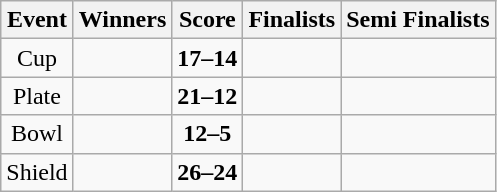<table class="wikitable" style="text-align: center">
<tr>
<th>Event</th>
<th>Winners</th>
<th>Score</th>
<th>Finalists</th>
<th>Semi Finalists</th>
</tr>
<tr>
<td>Cup</td>
<td align=left><strong></strong></td>
<td><strong>17–14</strong></td>
<td align=left></td>
<td align=left><br></td>
</tr>
<tr>
<td>Plate</td>
<td align=left><strong></strong></td>
<td><strong>21–12</strong></td>
<td align=left></td>
<td align=left><br></td>
</tr>
<tr>
<td>Bowl</td>
<td align=left><strong></strong></td>
<td><strong>12–5</strong></td>
<td align=left></td>
<td align=left><br></td>
</tr>
<tr>
<td>Shield</td>
<td align=left><strong></strong></td>
<td><strong>26–24</strong></td>
<td align=left></td>
<td align=left><br></td>
</tr>
</table>
